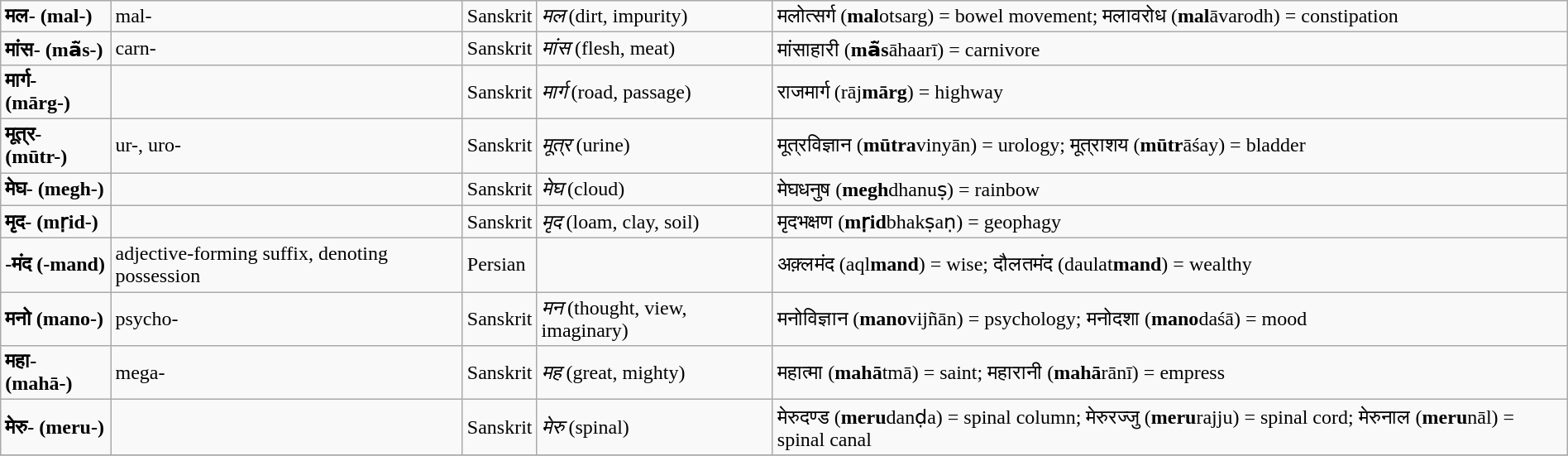<table class="wikitable sortable" width="100%">
<tr>
<td><strong>मल- (mal-)</strong></td>
<td>mal-</td>
<td>Sanskrit</td>
<td><em>मल</em> (dirt, impurity)</td>
<td>मलोत्सर्ग (<strong>mal</strong>otsarg) = bowel movement; मलावरोध (<strong>mal</strong>āvarodh) = constipation</td>
</tr>
<tr>
<td><strong>मांस- (mā̃s-)</strong></td>
<td>carn-</td>
<td>Sanskrit</td>
<td><em>मांस</em> (flesh, meat)</td>
<td>मांसाहारी (<strong>mā̃s</strong>āhaarī) = carnivore</td>
</tr>
<tr>
<td><strong>मार्ग- (mārg-)</strong></td>
<td></td>
<td>Sanskrit</td>
<td><em>मार्ग</em> (road, passage)</td>
<td>राजमार्ग (rāj<strong>mārg</strong>) = highway</td>
</tr>
<tr>
<td><strong>मूत्र- (mūtr-)</strong></td>
<td>ur-, uro-</td>
<td>Sanskrit</td>
<td><em>मूत्र</em> (urine)</td>
<td>मूत्रविज्ञान (<strong>mūtra</strong>vinyān) = urology; मूत्राशय (<strong>mūtr</strong>āśay) = bladder</td>
</tr>
<tr>
<td><strong>मेघ- (megh-)</strong></td>
<td></td>
<td>Sanskrit</td>
<td><em>मेघ</em> (cloud)</td>
<td>मेघधनुष (<strong>megh</strong>dhanuṣ) = rainbow</td>
</tr>
<tr>
<td><strong>मृद- (mṛid-)</strong></td>
<td></td>
<td>Sanskrit</td>
<td><em>मृद</em> (loam, clay, soil)</td>
<td>मृदभक्षण (<strong>mṛid</strong>bhakṣaṇ) = geophagy</td>
</tr>
<tr>
<td><strong>-मंद (-mand)</strong></td>
<td>adjective-forming suffix, denoting possession</td>
<td>Persian</td>
<td></td>
<td>अक़्लमंद (aql<strong>mand</strong>) = wise; दौलतमंद (daulat<strong>mand</strong>) = wealthy</td>
</tr>
<tr>
<td><strong>मनो (mano-)</strong></td>
<td>psycho-</td>
<td>Sanskrit</td>
<td><em>मन</em> (thought, view, imaginary)</td>
<td>मनोविज्ञान (<strong>mano</strong>vijñān) = psychology; मनोदशा (<strong>mano</strong>daśā) = mood</td>
</tr>
<tr>
<td><strong>महा- (mahā-)</strong></td>
<td>mega-</td>
<td>Sanskrit</td>
<td><em>मह</em> (great, mighty)</td>
<td>महात्मा (<strong>mahā</strong>tmā) = saint; महारानी (<strong>mahā</strong>rānī) = empress</td>
</tr>
<tr>
<td><strong>मेरु- (meru-)</strong></td>
<td></td>
<td>Sanskrit</td>
<td><em>मेरु</em> (spinal)</td>
<td>मेरुदण्ड (<strong>meru</strong>danḍa) = spinal column; मेरुरज्जु (<strong>meru</strong>rajju) = spinal cord; मेरुनाल (<strong>meru</strong>nāl) = spinal canal</td>
</tr>
<tr>
</tr>
</table>
